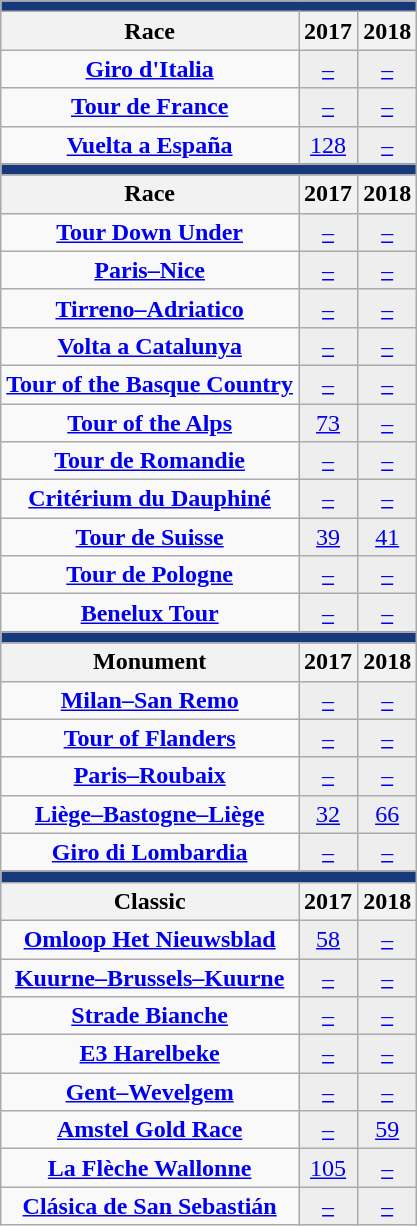<table class="wikitable">
<tr style="background:#eee;">
<td style="background:#16397B;" colspan=5></td>
</tr>
<tr>
<th>Race</th>
<th>2017</th>
<th>2018</th>
</tr>
<tr align="center">
<td> <strong><a href='#'>Giro d'Italia</a></strong></td>
<td style="background:#eee;"><a href='#'>–</a></td>
<td style="background:#eee;"><a href='#'>–</a></td>
</tr>
<tr align="center">
<td> <strong><a href='#'>Tour de France</a></strong></td>
<td style="background:#eee;"><a href='#'>–</a></td>
<td style="background:#eee;"><a href='#'>–</a></td>
</tr>
<tr align="center">
<td> <strong><a href='#'>Vuelta a España</a></strong></td>
<td style="background:#eee;"><a href='#'>128</a></td>
<td style="background:#eee;"><a href='#'>–</a></td>
</tr>
<tr>
<td style="background:#16397B;" colspan=5></td>
</tr>
<tr>
<th>Race</th>
<th>2017</th>
<th>2018</th>
</tr>
<tr align="center">
<td> <strong><a href='#'>Tour Down Under</a></strong></td>
<td style="background:#eee;"><a href='#'>–</a></td>
<td style="background:#eee;"><a href='#'>–</a></td>
</tr>
<tr align="center">
<td> <strong><a href='#'>Paris–Nice</a></strong></td>
<td style="background:#eee;"><a href='#'>–</a></td>
<td style="background:#eee;"><a href='#'>–</a></td>
</tr>
<tr align="center">
<td> <strong><a href='#'>Tirreno–Adriatico</a></strong></td>
<td style="background:#eee;"><a href='#'>–</a></td>
<td style="background:#eee;"><a href='#'>–</a></td>
</tr>
<tr align="center">
<td> <strong><a href='#'>Volta a Catalunya</a></strong></td>
<td style="background:#eee;"><a href='#'>–</a></td>
<td style="background:#eee;"><a href='#'>–</a></td>
</tr>
<tr align="center">
<td> <strong><a href='#'>Tour of the Basque Country</a></strong></td>
<td style="background:#eee;"><a href='#'>–</a></td>
<td style="background:#eee;"><a href='#'>–</a></td>
</tr>
<tr align="center">
<td> <strong><a href='#'>Tour of the Alps</a></strong></td>
<td style="background:#eee;"><a href='#'>73</a></td>
<td style="background:#eee;"><a href='#'>–</a></td>
</tr>
<tr align="center">
<td> <strong><a href='#'>Tour de Romandie</a></strong></td>
<td style="background:#eee;"><a href='#'>–</a></td>
<td style="background:#eee;"><a href='#'>–</a></td>
</tr>
<tr align="center">
<td> <strong><a href='#'>Critérium du Dauphiné</a></strong></td>
<td style="background:#eee;"><a href='#'>–</a></td>
<td style="background:#eee;"><a href='#'>–</a></td>
</tr>
<tr align="center">
<td> <strong><a href='#'>Tour de Suisse</a></strong></td>
<td style="background:#eee;"><a href='#'>39</a></td>
<td style="background:#eee;"><a href='#'>41</a></td>
</tr>
<tr align="center">
<td> <strong><a href='#'>Tour de Pologne</a></strong></td>
<td style="background:#eee;"><a href='#'>–</a></td>
<td style="background:#eee;"><a href='#'>–</a></td>
</tr>
<tr align="center">
<td> <strong><a href='#'>Benelux Tour</a></strong></td>
<td style="background:#eee;"><a href='#'>–</a></td>
<td style="background:#eee;"><a href='#'>–</a></td>
</tr>
<tr>
<td style="background:#16397B;" colspan=5></td>
</tr>
<tr>
<th>Monument</th>
<th>2017</th>
<th>2018</th>
</tr>
<tr align="center">
<td><strong><a href='#'>Milan–San Remo</a></strong></td>
<td style="background:#eee;"><a href='#'>–</a></td>
<td style="background:#eee;"><a href='#'>–</a></td>
</tr>
<tr align="center">
<td><strong><a href='#'>Tour of Flanders</a></strong></td>
<td style="background:#eee;"><a href='#'>–</a></td>
<td style="background:#eee;"><a href='#'>–</a></td>
</tr>
<tr align="center">
<td><strong><a href='#'>Paris–Roubaix</a></strong></td>
<td style="background:#eee;"><a href='#'>–</a></td>
<td style="background:#eee;"><a href='#'>–</a></td>
</tr>
<tr align="center">
<td><strong><a href='#'>Liège–Bastogne–Liège</a></strong></td>
<td style="background:#eee;"><a href='#'>32</a></td>
<td style="background:#eee;"><a href='#'>66</a></td>
</tr>
<tr align="center">
<td><strong><a href='#'>Giro di Lombardia</a></strong></td>
<td style="background:#eee;"><a href='#'>–</a></td>
<td style="background:#eee;"><a href='#'>–</a></td>
</tr>
<tr>
<td style="background:#16397B;" colspan=5></td>
</tr>
<tr>
<th>Classic</th>
<th>2017</th>
<th>2018</th>
</tr>
<tr align="center">
<td><strong><a href='#'>Omloop Het Nieuwsblad</a></strong></td>
<td style="background:#eee;"><a href='#'>58</a></td>
<td style="background:#eee;"><a href='#'>–</a></td>
</tr>
<tr align="center">
<td><strong><a href='#'>Kuurne–Brussels–Kuurne</a></strong></td>
<td style="background:#eee;"><a href='#'>–</a></td>
<td style="background:#eee;"><a href='#'>–</a></td>
</tr>
<tr align="center">
<td><strong><a href='#'>Strade Bianche</a></strong></td>
<td style="background:#eee;"><a href='#'>–</a></td>
<td style="background:#eee;"><a href='#'>–</a></td>
</tr>
<tr align="center">
<td><strong><a href='#'>E3 Harelbeke</a></strong></td>
<td style="background:#eee;"><a href='#'>–</a></td>
<td style="background:#eee;"><a href='#'>–</a></td>
</tr>
<tr align="center">
<td><strong><a href='#'>Gent–Wevelgem</a></strong></td>
<td style="background:#eee;"><a href='#'>–</a></td>
<td style="background:#eee;"><a href='#'>–</a></td>
</tr>
<tr align="center">
<td><strong><a href='#'>Amstel Gold Race</a></strong></td>
<td style="background:#eee;"><a href='#'>–</a></td>
<td style="background:#eee;"><a href='#'>59</a></td>
</tr>
<tr align="center">
<td><strong><a href='#'>La Flèche Wallonne</a></strong></td>
<td style="background:#eee;"><a href='#'>105</a></td>
<td style="background:#eee;"><a href='#'>–</a></td>
</tr>
<tr align="center">
<td><strong><a href='#'>Clásica de San Sebastián</a></strong></td>
<td style="background:#eee;"><a href='#'>–</a></td>
<td style="background:#eee;"><a href='#'>–</a></td>
</tr>
</table>
